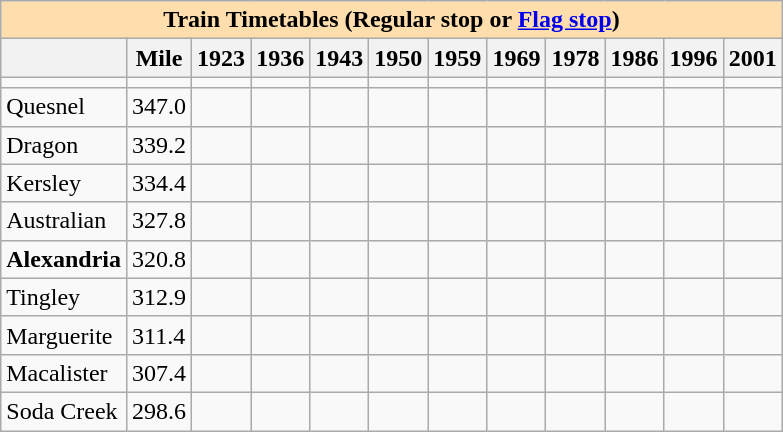<table class="wikitable">
<tr>
<th colspan="12" style="background:#ffdead;">Train Timetables (Regular stop or <a href='#'>Flag stop</a>)</th>
</tr>
<tr>
<th></th>
<th>Mile</th>
<th>1923</th>
<th>1936</th>
<th>1943</th>
<th>1950</th>
<th>1959</th>
<th>1969</th>
<th>1978</th>
<th>1986</th>
<th>1996</th>
<th>2001</th>
</tr>
<tr>
<td></td>
<td></td>
<td></td>
<td></td>
<td></td>
<td></td>
<td></td>
<td></td>
<td></td>
<td></td>
<td></td>
<td></td>
</tr>
<tr>
<td>Quesnel</td>
<td>347.0</td>
<td></td>
<td></td>
<td></td>
<td></td>
<td></td>
<td></td>
<td></td>
<td></td>
<td></td>
<td></td>
</tr>
<tr>
<td>Dragon</td>
<td>339.2</td>
<td></td>
<td></td>
<td></td>
<td></td>
<td></td>
<td></td>
<td></td>
<td></td>
<td></td>
<td></td>
</tr>
<tr>
<td>Kersley</td>
<td>334.4</td>
<td></td>
<td></td>
<td></td>
<td></td>
<td></td>
<td></td>
<td></td>
<td></td>
<td></td>
<td></td>
</tr>
<tr>
<td>Australian</td>
<td>327.8</td>
<td></td>
<td></td>
<td></td>
<td></td>
<td></td>
<td></td>
<td></td>
<td></td>
<td></td>
<td></td>
</tr>
<tr>
<td><strong>Alexandria</strong></td>
<td>320.8</td>
<td></td>
<td></td>
<td></td>
<td></td>
<td></td>
<td></td>
<td></td>
<td></td>
<td></td>
<td></td>
</tr>
<tr>
<td>Tingley</td>
<td>312.9</td>
<td></td>
<td></td>
<td></td>
<td></td>
<td></td>
<td></td>
<td></td>
<td></td>
<td></td>
<td></td>
</tr>
<tr>
<td>Marguerite </td>
<td>311.4</td>
<td></td>
<td></td>
<td></td>
<td></td>
<td></td>
<td></td>
<td></td>
<td></td>
<td></td>
<td></td>
</tr>
<tr>
<td>Macalister</td>
<td>307.4</td>
<td></td>
<td></td>
<td></td>
<td></td>
<td></td>
<td></td>
<td></td>
<td></td>
<td></td>
<td></td>
</tr>
<tr>
<td>Soda Creek</td>
<td>298.6</td>
<td></td>
<td></td>
<td></td>
<td></td>
<td></td>
<td></td>
<td></td>
<td></td>
<td></td>
<td></td>
</tr>
</table>
